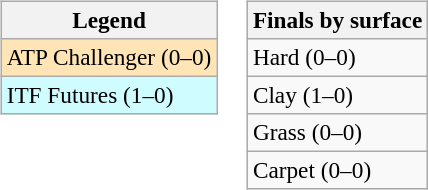<table>
<tr valign=top>
<td><br><table class=wikitable style=font-size:97%>
<tr>
<th>Legend</th>
</tr>
<tr bgcolor=moccasin>
<td>ATP Challenger (0–0)</td>
</tr>
<tr bgcolor=cffcff>
<td>ITF Futures (1–0)</td>
</tr>
</table>
</td>
<td><br><table class=wikitable style=font-size:97%>
<tr>
<th>Finals by surface</th>
</tr>
<tr>
<td>Hard (0–0)</td>
</tr>
<tr>
<td>Clay (1–0)</td>
</tr>
<tr>
<td>Grass (0–0)</td>
</tr>
<tr>
<td>Carpet (0–0)</td>
</tr>
</table>
</td>
</tr>
</table>
